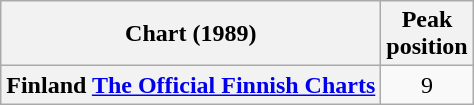<table class="wikitable sortable plainrowheaders">
<tr>
<th scope="col">Chart (1989)</th>
<th scope="col">Peak<br>position</th>
</tr>
<tr>
<th scope="row">Finland <a href='#'>The Official Finnish Charts</a></th>
<td align="center">9</td>
</tr>
</table>
